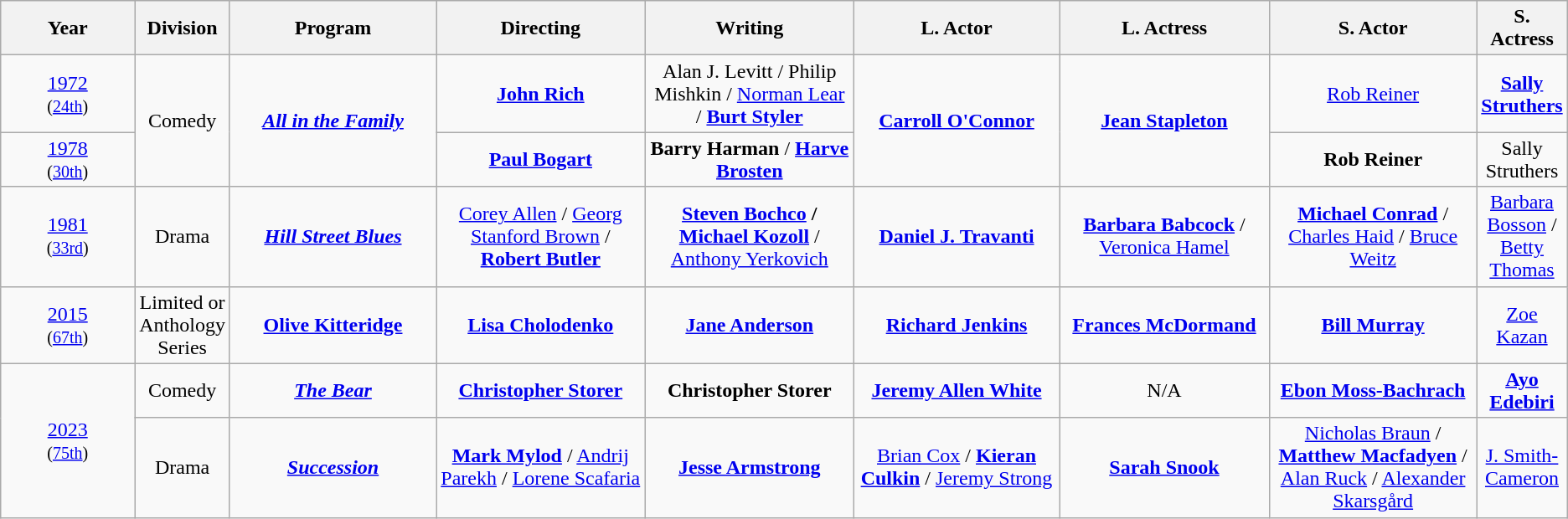<table class="wikitable" style="text-align: center">
<tr>
<th width="10%">Year</th>
<th>Division</th>
<th width="15%">Program</th>
<th width="15%">Directing</th>
<th width="15%">Writing</th>
<th width="15%">L. Actor</th>
<th width="15%">L. Actress</th>
<th width="15%">S. Actor</th>
<th width="15%">S. Actress</th>
</tr>
<tr>
<td><a href='#'>1972</a><br><small>(<a href='#'>24th</a>)</small></td>
<td rowspan="2">Comedy</td>
<td rowspan="2"><strong><em><a href='#'>All in the Family</a></em></strong></td>
<td><strong><a href='#'>John Rich</a></strong></td>
<td>Alan J. Levitt / Philip Mishkin / <a href='#'>Norman Lear</a> / <strong><a href='#'>Burt Styler</a></strong></td>
<td rowspan="2"><strong><a href='#'>Carroll O'Connor</a></strong></td>
<td rowspan="2"><strong><a href='#'>Jean Stapleton</a></strong></td>
<td><a href='#'>Rob Reiner</a></td>
<td><strong><a href='#'>Sally Struthers</a></strong></td>
</tr>
<tr>
<td><a href='#'>1978</a><br><small>(<a href='#'>30th</a>)</small></td>
<td><strong><a href='#'>Paul Bogart</a></strong></td>
<td><strong>Barry Harman</strong> / <strong><a href='#'>Harve Brosten</a></strong></td>
<td><strong>Rob Reiner</strong></td>
<td>Sally Struthers</td>
</tr>
<tr>
<td><a href='#'>1981</a><br><small>(<a href='#'>33rd</a>)</small></td>
<td>Drama</td>
<td><strong><em><a href='#'>Hill Street Blues</a></em></strong></td>
<td><a href='#'>Corey Allen</a> / <a href='#'>Georg Stanford Brown</a> / <strong><a href='#'>Robert Butler</a></strong></td>
<td><strong><a href='#'>Steven Bochco</a></strong> <strong>/ <a href='#'>Michael Kozoll</a></strong> / <a href='#'>Anthony Yerkovich</a></td>
<td><strong><a href='#'>Daniel J. Travanti</a></strong></td>
<td><strong><a href='#'>Barbara Babcock</a></strong> / <a href='#'>Veronica Hamel</a></td>
<td><strong><a href='#'>Michael Conrad</a></strong> / <a href='#'>Charles Haid</a> / <a href='#'>Bruce Weitz</a></td>
<td><a href='#'>Barbara Bosson</a> / <a href='#'>Betty Thomas</a></td>
</tr>
<tr>
<td><a href='#'>2015</a><br><small>(<a href='#'>67th</a>)</small></td>
<td>Limited or Anthology Series</td>
<td><a href='#'><strong>Olive Kitteridge</strong></a></td>
<td><strong><a href='#'>Lisa Cholodenko</a></strong></td>
<td><strong><a href='#'>Jane Anderson</a></strong></td>
<td><strong><a href='#'>Richard Jenkins</a></strong></td>
<td><strong><a href='#'>Frances McDormand</a></strong></td>
<td><strong><a href='#'>Bill Murray</a></strong></td>
<td><a href='#'>Zoe Kazan</a></td>
</tr>
<tr>
<td rowspan="2"><a href='#'>2023</a><br><small>(<a href='#'>75th</a>)</small></td>
<td>Comedy</td>
<td><em><a href='#'><strong>The Bear</strong></a></em></td>
<td><strong><a href='#'>Christopher Storer</a></strong></td>
<td><strong>Christopher Storer</strong></td>
<td><strong><a href='#'>Jeremy Allen White</a></strong></td>
<td>N/A</td>
<td><strong><a href='#'>Ebon Moss-Bachrach</a></strong></td>
<td><strong><a href='#'>Ayo Edebiri</a></strong></td>
</tr>
<tr>
<td>Drama</td>
<td><em><a href='#'><strong>Succession</strong></a></em></td>
<td><strong><a href='#'>Mark Mylod</a></strong> / <a href='#'>Andrij Parekh</a> / <a href='#'>Lorene Scafaria</a></td>
<td><strong><a href='#'>Jesse Armstrong</a></strong></td>
<td><a href='#'>Brian Cox</a> / <strong><a href='#'>Kieran Culkin</a></strong> / <a href='#'>Jeremy Strong</a></td>
<td><strong><a href='#'>Sarah Snook</a></strong></td>
<td><a href='#'>Nicholas Braun</a> / <strong><a href='#'>Matthew Macfadyen</a></strong> / <a href='#'>Alan Ruck</a> / <a href='#'>Alexander Skarsgård</a></td>
<td><a href='#'>J. Smith-Cameron</a></td>
</tr>
</table>
